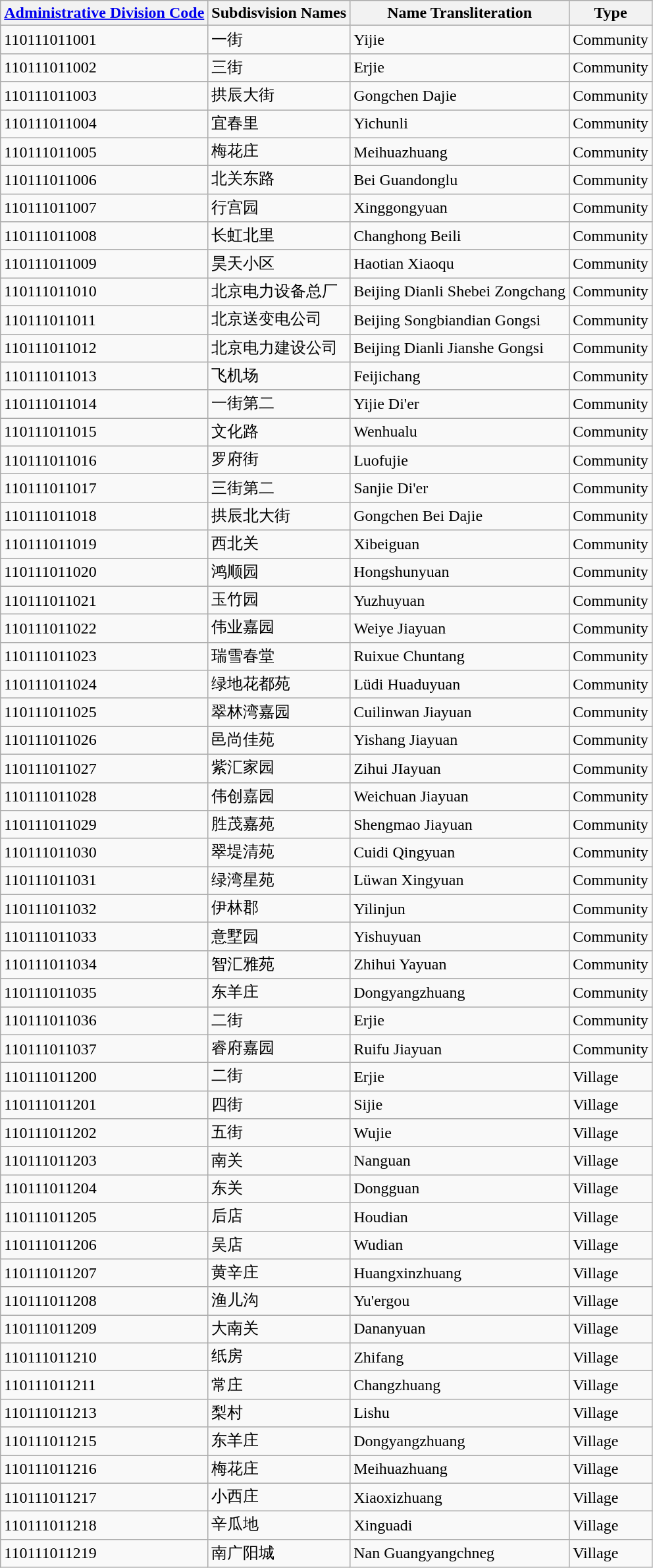<table class="wikitable sortable">
<tr>
<th><a href='#'>Administrative Division Code</a></th>
<th>Subdisvision Names</th>
<th>Name Transliteration</th>
<th>Type</th>
</tr>
<tr>
<td>110111011001</td>
<td>一街</td>
<td>Yijie</td>
<td>Community</td>
</tr>
<tr>
<td>110111011002</td>
<td>三街</td>
<td>Erjie</td>
<td>Community</td>
</tr>
<tr>
<td>110111011003</td>
<td>拱辰大街</td>
<td>Gongchen Dajie</td>
<td>Community</td>
</tr>
<tr>
<td>110111011004</td>
<td>宜春里</td>
<td>Yichunli</td>
<td>Community</td>
</tr>
<tr>
<td>110111011005</td>
<td>梅花庄</td>
<td>Meihuazhuang</td>
<td>Community</td>
</tr>
<tr>
<td>110111011006</td>
<td>北关东路</td>
<td>Bei Guandonglu</td>
<td>Community</td>
</tr>
<tr>
<td>110111011007</td>
<td>行宫园</td>
<td>Xinggongyuan</td>
<td>Community</td>
</tr>
<tr>
<td>110111011008</td>
<td>长虹北里</td>
<td>Changhong Beili</td>
<td>Community</td>
</tr>
<tr>
<td>110111011009</td>
<td>昊天小区</td>
<td>Haotian Xiaoqu</td>
<td>Community</td>
</tr>
<tr>
<td>110111011010</td>
<td>北京电力设备总厂</td>
<td>Beijing Dianli Shebei Zongchang</td>
<td>Community</td>
</tr>
<tr>
<td>110111011011</td>
<td>北京送变电公司</td>
<td>Beijing Songbiandian Gongsi</td>
<td>Community</td>
</tr>
<tr>
<td>110111011012</td>
<td>北京电力建设公司</td>
<td>Beijing Dianli Jianshe Gongsi</td>
<td>Community</td>
</tr>
<tr>
<td>110111011013</td>
<td>飞机场</td>
<td>Feijichang</td>
<td>Community</td>
</tr>
<tr>
<td>110111011014</td>
<td>一街第二</td>
<td>Yijie Di'er</td>
<td>Community</td>
</tr>
<tr>
<td>110111011015</td>
<td>文化路</td>
<td>Wenhualu</td>
<td>Community</td>
</tr>
<tr>
<td>110111011016</td>
<td>罗府街</td>
<td>Luofujie</td>
<td>Community</td>
</tr>
<tr>
<td>110111011017</td>
<td>三街第二</td>
<td>Sanjie Di'er</td>
<td>Community</td>
</tr>
<tr>
<td>110111011018</td>
<td>拱辰北大街</td>
<td>Gongchen Bei Dajie</td>
<td>Community</td>
</tr>
<tr>
<td>110111011019</td>
<td>西北关</td>
<td>Xibeiguan</td>
<td>Community</td>
</tr>
<tr>
<td>110111011020</td>
<td>鸿顺园</td>
<td>Hongshunyuan</td>
<td>Community</td>
</tr>
<tr>
<td>110111011021</td>
<td>玉竹园</td>
<td>Yuzhuyuan</td>
<td>Community</td>
</tr>
<tr>
<td>110111011022</td>
<td>伟业嘉园</td>
<td>Weiye Jiayuan</td>
<td>Community</td>
</tr>
<tr>
<td>110111011023</td>
<td>瑞雪春堂</td>
<td>Ruixue Chuntang</td>
<td>Community</td>
</tr>
<tr>
<td>110111011024</td>
<td>绿地花都苑</td>
<td>Lüdi Huaduyuan</td>
<td>Community</td>
</tr>
<tr>
<td>110111011025</td>
<td>翠林湾嘉园</td>
<td>Cuilinwan Jiayuan</td>
<td>Community</td>
</tr>
<tr>
<td>110111011026</td>
<td>邑尚佳苑</td>
<td>Yishang Jiayuan</td>
<td>Community</td>
</tr>
<tr>
<td>110111011027</td>
<td>紫汇家园</td>
<td>Zihui JIayuan</td>
<td>Community</td>
</tr>
<tr>
<td>110111011028</td>
<td>伟创嘉园</td>
<td>Weichuan Jiayuan</td>
<td>Community</td>
</tr>
<tr>
<td>110111011029</td>
<td>胜茂嘉苑</td>
<td>Shengmao Jiayuan</td>
<td>Community</td>
</tr>
<tr>
<td>110111011030</td>
<td>翠堤清苑</td>
<td>Cuidi Qingyuan</td>
<td>Community</td>
</tr>
<tr>
<td>110111011031</td>
<td>绿湾星苑</td>
<td>Lüwan Xingyuan</td>
<td>Community</td>
</tr>
<tr>
<td>110111011032</td>
<td>伊林郡</td>
<td>Yilinjun</td>
<td>Community</td>
</tr>
<tr>
<td>110111011033</td>
<td>意墅园</td>
<td>Yishuyuan</td>
<td>Community</td>
</tr>
<tr>
<td>110111011034</td>
<td>智汇雅苑</td>
<td>Zhihui Yayuan</td>
<td>Community</td>
</tr>
<tr>
<td>110111011035</td>
<td>东羊庄</td>
<td>Dongyangzhuang</td>
<td>Community</td>
</tr>
<tr>
<td>110111011036</td>
<td>二街</td>
<td>Erjie</td>
<td>Community</td>
</tr>
<tr>
<td>110111011037</td>
<td>睿府嘉园</td>
<td>Ruifu Jiayuan</td>
<td>Community</td>
</tr>
<tr>
<td>110111011200</td>
<td>二街</td>
<td>Erjie</td>
<td>Village</td>
</tr>
<tr>
<td>110111011201</td>
<td>四街</td>
<td>Sijie</td>
<td>Village</td>
</tr>
<tr>
<td>110111011202</td>
<td>五街</td>
<td>Wujie</td>
<td>Village</td>
</tr>
<tr>
<td>110111011203</td>
<td>南关</td>
<td>Nanguan</td>
<td>Village</td>
</tr>
<tr>
<td>110111011204</td>
<td>东关</td>
<td>Dongguan</td>
<td>Village</td>
</tr>
<tr>
<td>110111011205</td>
<td>后店</td>
<td>Houdian</td>
<td>Village</td>
</tr>
<tr>
<td>110111011206</td>
<td>吴店</td>
<td>Wudian</td>
<td>Village</td>
</tr>
<tr>
<td>110111011207</td>
<td>黄辛庄</td>
<td>Huangxinzhuang</td>
<td>Village</td>
</tr>
<tr>
<td>110111011208</td>
<td>渔儿沟</td>
<td>Yu'ergou</td>
<td>Village</td>
</tr>
<tr>
<td>110111011209</td>
<td>大南关</td>
<td>Dananyuan</td>
<td>Village</td>
</tr>
<tr>
<td>110111011210</td>
<td>纸房</td>
<td>Zhifang</td>
<td>Village</td>
</tr>
<tr>
<td>110111011211</td>
<td>常庄</td>
<td>Changzhuang</td>
<td>Village</td>
</tr>
<tr>
<td>110111011213</td>
<td>梨村</td>
<td>Lishu</td>
<td>Village</td>
</tr>
<tr>
<td>110111011215</td>
<td>东羊庄</td>
<td>Dongyangzhuang</td>
<td>Village</td>
</tr>
<tr>
<td>110111011216</td>
<td>梅花庄</td>
<td>Meihuazhuang</td>
<td>Village</td>
</tr>
<tr>
<td>110111011217</td>
<td>小西庄</td>
<td>Xiaoxizhuang</td>
<td>Village</td>
</tr>
<tr>
<td>110111011218</td>
<td>辛瓜地</td>
<td>Xinguadi</td>
<td>Village</td>
</tr>
<tr>
<td>110111011219</td>
<td>南广阳城</td>
<td>Nan Guangyangchneg</td>
<td>Village</td>
</tr>
</table>
